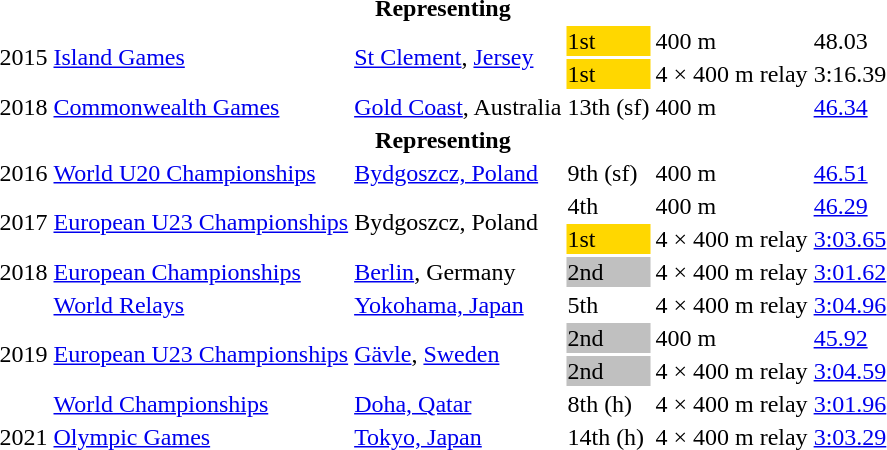<table>
<tr>
<th colspan="6">Representing </th>
</tr>
<tr>
<td rowspan=2>2015</td>
<td rowspan=2><a href='#'>Island Games</a></td>
<td rowspan=2><a href='#'>St Clement</a>, <a href='#'>Jersey</a></td>
<td bgcolor=gold>1st</td>
<td>400 m</td>
<td>48.03</td>
</tr>
<tr>
<td bgcolor=gold>1st</td>
<td>4 × 400 m relay</td>
<td>3:16.39</td>
</tr>
<tr>
<td>2018</td>
<td><a href='#'>Commonwealth Games</a></td>
<td><a href='#'>Gold Coast</a>, Australia</td>
<td>13th (sf)</td>
<td>400 m</td>
<td><a href='#'>46.34</a></td>
</tr>
<tr>
<th colspan="6">Representing </th>
</tr>
<tr>
<td>2016</td>
<td><a href='#'>World U20 Championships</a></td>
<td><a href='#'>Bydgoszcz, Poland</a></td>
<td>9th (sf)</td>
<td>400 m</td>
<td><a href='#'>46.51</a></td>
</tr>
<tr>
<td rowspan=2>2017</td>
<td rowspan=2><a href='#'>European U23 Championships</a></td>
<td rowspan=2>Bydgoszcz, Poland</td>
<td>4th</td>
<td>400 m</td>
<td><a href='#'>46.29</a></td>
</tr>
<tr>
<td bgcolor=gold>1st</td>
<td>4 × 400 m relay</td>
<td><a href='#'>3:03.65</a></td>
</tr>
<tr>
<td>2018</td>
<td><a href='#'>European Championships</a></td>
<td><a href='#'>Berlin</a>, Germany</td>
<td bgcolor=silver>2nd</td>
<td>4 × 400 m relay</td>
<td><a href='#'>3:01.62</a></td>
</tr>
<tr>
<td rowspan=4>2019</td>
<td><a href='#'>World Relays</a></td>
<td><a href='#'>Yokohama, Japan</a></td>
<td>5th</td>
<td>4 × 400 m relay</td>
<td><a href='#'>3:04.96</a></td>
</tr>
<tr>
<td rowspan=2><a href='#'>European U23 Championships</a></td>
<td rowspan=2><a href='#'>Gävle</a>, <a href='#'>Sweden</a></td>
<td bgcolor=silver>2nd</td>
<td>400 m</td>
<td><a href='#'>45.92</a></td>
</tr>
<tr>
<td bgcolor=silver>2nd</td>
<td>4 × 400 m relay</td>
<td><a href='#'>3:04.59</a></td>
</tr>
<tr>
<td><a href='#'>World Championships</a></td>
<td><a href='#'>Doha, Qatar</a></td>
<td>8th (h)</td>
<td>4 × 400 m relay</td>
<td><a href='#'>3:01.96</a></td>
</tr>
<tr>
<td>2021</td>
<td><a href='#'>Olympic Games</a></td>
<td><a href='#'>Tokyo, Japan</a></td>
<td>14th (h)</td>
<td>4 × 400 m relay</td>
<td><a href='#'>3:03.29</a></td>
</tr>
</table>
